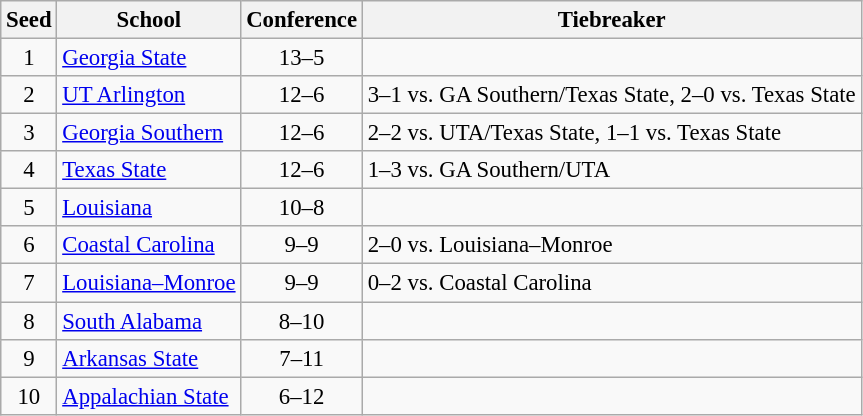<table class="wikitable" style="white-space:nowrap; font-size:95%; text-align:center">
<tr>
<th>Seed</th>
<th>School</th>
<th>Conference</th>
<th>Tiebreaker</th>
</tr>
<tr>
<td>1</td>
<td align=left><a href='#'>Georgia State</a></td>
<td>13–5</td>
<td></td>
</tr>
<tr>
<td>2</td>
<td align=left><a href='#'>UT Arlington</a></td>
<td>12–6</td>
<td align=left>3–1 vs. GA Southern/Texas State, 2–0 vs. Texas State</td>
</tr>
<tr>
<td>3</td>
<td align=left><a href='#'>Georgia Southern</a></td>
<td>12–6</td>
<td align=left>2–2 vs. UTA/Texas State, 1–1 vs. Texas State</td>
</tr>
<tr>
<td>4</td>
<td align=left><a href='#'>Texas State</a></td>
<td>12–6</td>
<td align=left>1–3 vs. GA Southern/UTA</td>
</tr>
<tr>
<td>5</td>
<td align=left><a href='#'>Louisiana</a></td>
<td>10–8</td>
<td></td>
</tr>
<tr>
<td>6</td>
<td align=left><a href='#'>Coastal Carolina</a></td>
<td>9–9</td>
<td align=left>2–0 vs. Louisiana–Monroe</td>
</tr>
<tr>
<td>7</td>
<td align=left><a href='#'>Louisiana–Monroe</a></td>
<td>9–9</td>
<td align=left>0–2 vs. Coastal Carolina</td>
</tr>
<tr>
<td>8</td>
<td align=left><a href='#'>South Alabama</a></td>
<td>8–10</td>
<td></td>
</tr>
<tr>
<td>9</td>
<td align=left><a href='#'>Arkansas State</a></td>
<td>7–11</td>
<td></td>
</tr>
<tr>
<td>10</td>
<td align=left><a href='#'>Appalachian State</a></td>
<td>6–12</td>
<td></td>
</tr>
</table>
